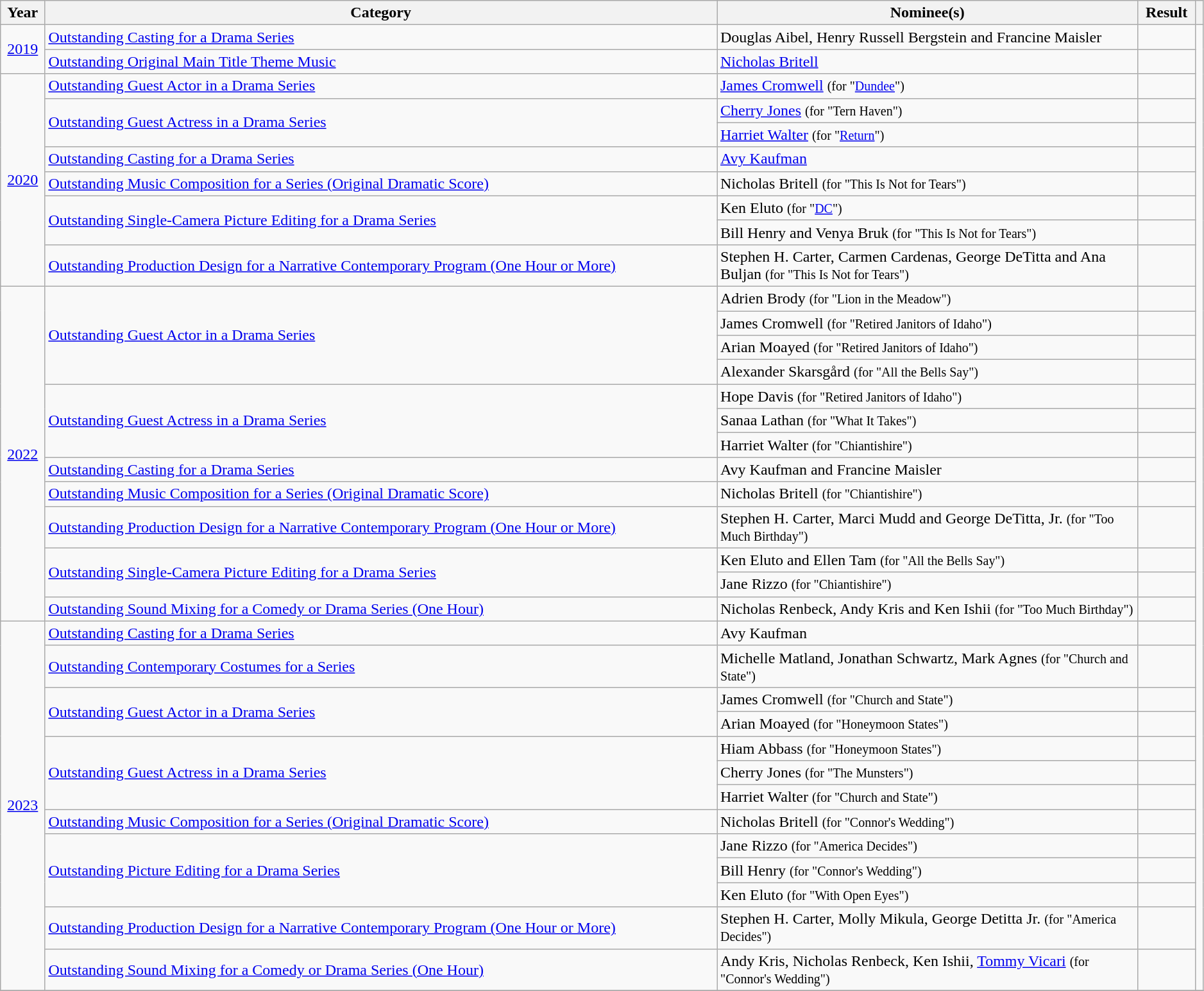<table class="wikitable sortable plainrowheaders" style="width:99%;">
<tr>
<th scope="col">Year</th>
<th scope="col">Category</th>
<th scope="col" style="width:35%">Nominee(s)</th>
<th scope="col">Result</th>
<th scope="col" class="unsortable"></th>
</tr>
<tr>
<td rowspan="2" align="center"><a href='#'>2019</a></td>
<td><a href='#'>Outstanding Casting for a Drama Series</a></td>
<td>Douglas Aibel, Henry Russell Bergstein and Francine Maisler</td>
<td></td>
<td rowspan="36" align="center"></td>
</tr>
<tr>
<td><a href='#'>Outstanding Original Main Title Theme Music</a></td>
<td><a href='#'>Nicholas Britell</a></td>
<td></td>
</tr>
<tr>
<td rowspan="8" align="center"><a href='#'>2020</a></td>
<td><a href='#'>Outstanding Guest Actor in a Drama Series</a></td>
<td><a href='#'>James Cromwell</a> <small>(for "<a href='#'>Dundee</a>")</small></td>
<td></td>
</tr>
<tr>
<td rowspan="2"><a href='#'>Outstanding Guest Actress in a Drama Series</a></td>
<td><a href='#'>Cherry Jones</a> <small>(for "Tern Haven")</small></td>
<td></td>
</tr>
<tr>
<td><a href='#'>Harriet Walter</a> <small>(for "<a href='#'>Return</a>")</small></td>
<td></td>
</tr>
<tr>
<td><a href='#'>Outstanding Casting for a Drama Series</a></td>
<td><a href='#'>Avy Kaufman</a></td>
<td></td>
</tr>
<tr>
<td><a href='#'>Outstanding Music Composition for a Series (Original Dramatic Score)</a></td>
<td>Nicholas Britell <small>(for "This Is Not for Tears")</small></td>
<td></td>
</tr>
<tr>
<td rowspan="2"><a href='#'>Outstanding Single-Camera Picture Editing for a Drama Series</a></td>
<td>Ken Eluto <small>(for "<a href='#'>DC</a>")</small></td>
<td></td>
</tr>
<tr>
<td>Bill Henry and Venya Bruk <small>(for "This Is Not for Tears")</small></td>
<td></td>
</tr>
<tr>
<td><a href='#'>Outstanding Production Design for a Narrative Contemporary Program (One Hour or More)</a></td>
<td>Stephen H. Carter, Carmen Cardenas, George DeTitta and Ana Buljan <small>(for "This Is Not for Tears")</small></td>
<td></td>
</tr>
<tr>
<td rowspan="13" align="center"><a href='#'>2022</a></td>
<td rowspan="4"><a href='#'>Outstanding Guest Actor in a Drama Series</a></td>
<td>Adrien Brody <small>(for "Lion in the Meadow")</small></td>
<td></td>
</tr>
<tr>
<td>James Cromwell <small>(for "Retired Janitors of Idaho")</small></td>
<td></td>
</tr>
<tr>
<td>Arian Moayed <small>(for "Retired Janitors of Idaho")</small></td>
<td></td>
</tr>
<tr>
<td>Alexander Skarsgård <small>(for "All the Bells Say")</small></td>
<td></td>
</tr>
<tr>
<td rowspan="3"><a href='#'>Outstanding Guest Actress in a Drama Series</a></td>
<td>Hope Davis <small>(for "Retired Janitors of Idaho")</small></td>
<td></td>
</tr>
<tr>
<td>Sanaa Lathan <small>(for "What It Takes")</small></td>
<td></td>
</tr>
<tr>
<td>Harriet Walter <small>(for "Chiantishire")</small></td>
<td></td>
</tr>
<tr>
<td><a href='#'>Outstanding Casting for a Drama Series</a></td>
<td>Avy Kaufman and Francine Maisler</td>
<td></td>
</tr>
<tr>
<td><a href='#'>Outstanding Music Composition for a Series (Original Dramatic Score)</a></td>
<td>Nicholas Britell <small>(for "Chiantishire")</small></td>
<td></td>
</tr>
<tr>
<td><a href='#'>Outstanding Production Design for a Narrative Contemporary Program (One Hour or More)</a></td>
<td>Stephen H. Carter, Marci Mudd and George DeTitta, Jr. <small>(for "Too Much Birthday")</small></td>
<td></td>
</tr>
<tr>
<td rowspan="2"><a href='#'>Outstanding Single-Camera Picture Editing for a Drama Series</a></td>
<td>Ken Eluto and Ellen Tam <small>(for "All the Bells Say")</small></td>
<td></td>
</tr>
<tr>
<td>Jane Rizzo <small>(for "Chiantishire")</small></td>
<td></td>
</tr>
<tr>
<td><a href='#'>Outstanding Sound Mixing for a Comedy or Drama Series (One Hour)</a></td>
<td>Nicholas Renbeck, Andy Kris and Ken Ishii <small>(for "Too Much Birthday")</small></td>
<td></td>
</tr>
<tr>
<td rowspan="13" align="center"><a href='#'>2023</a></td>
<td><a href='#'>Outstanding Casting for a Drama Series</a></td>
<td>Avy Kaufman</td>
<td></td>
</tr>
<tr>
<td><a href='#'>Outstanding Contemporary Costumes for a Series</a></td>
<td>Michelle Matland, Jonathan Schwartz, Mark Agnes <small>(for "Church and State")</small></td>
<td></td>
</tr>
<tr>
<td rowspan="2"><a href='#'>Outstanding Guest Actor in a Drama Series</a></td>
<td>James Cromwell <small>(for "Church and State")</small></td>
<td></td>
</tr>
<tr>
<td>Arian Moayed <small>(for "Honeymoon States")</small></td>
<td></td>
</tr>
<tr>
<td rowspan="3"><a href='#'>Outstanding Guest Actress in a Drama Series</a></td>
<td>Hiam Abbass <small>(for "Honeymoon States")</small></td>
<td></td>
</tr>
<tr>
<td>Cherry Jones <small>(for "The Munsters")</small></td>
<td></td>
</tr>
<tr>
<td>Harriet Walter <small>(for "Church and State")</small></td>
<td></td>
</tr>
<tr>
<td><a href='#'>Outstanding Music Composition for a Series (Original Dramatic Score)</a></td>
<td>Nicholas Britell <small>(for "Connor's Wedding")</small></td>
<td></td>
</tr>
<tr>
<td rowspan="3"><a href='#'>Outstanding Picture Editing for a Drama Series</a></td>
<td>Jane Rizzo <small>(for "America Decides")</small></td>
<td></td>
</tr>
<tr>
<td>Bill Henry <small>(for "Connor's Wedding")</small></td>
<td></td>
</tr>
<tr>
<td>Ken Eluto <small>(for "With Open Eyes")</small></td>
<td></td>
</tr>
<tr>
<td><a href='#'>Outstanding Production Design for a Narrative Contemporary Program (One Hour or More)</a></td>
<td>Stephen H. Carter, Molly Mikula, George Detitta Jr. <small>(for "America Decides")</small></td>
<td></td>
</tr>
<tr>
<td><a href='#'>Outstanding Sound Mixing for a Comedy or Drama Series (One Hour)</a></td>
<td>Andy Kris, Nicholas Renbeck, Ken Ishii, <a href='#'>Tommy Vicari</a> <small>(for "Connor's Wedding")</small></td>
<td></td>
</tr>
<tr>
</tr>
</table>
